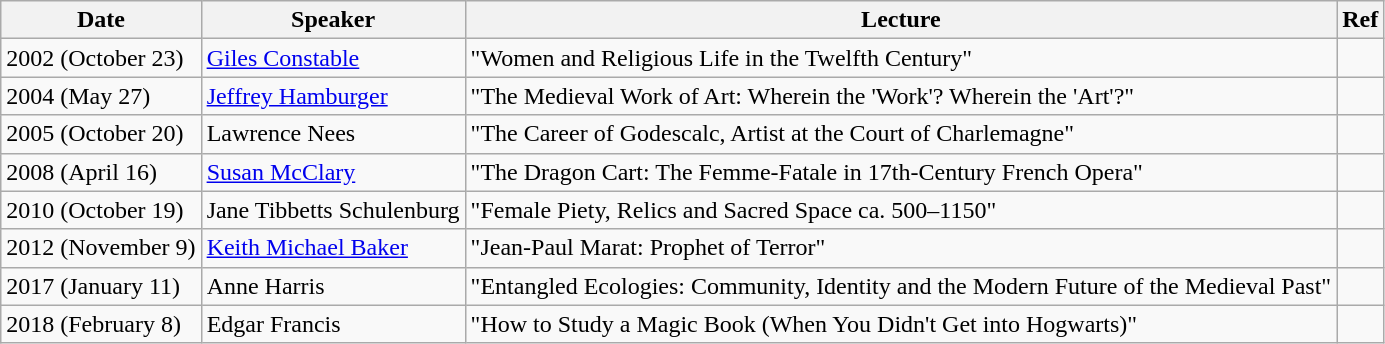<table class="wikitable sortable">
<tr>
<th>Date</th>
<th>Speaker</th>
<th>Lecture</th>
<th>Ref</th>
</tr>
<tr>
<td>2002 (October 23)</td>
<td><a href='#'>Giles Constable</a></td>
<td>"Women and Religious Life in the Twelfth Century"</td>
<td></td>
</tr>
<tr>
<td>2004 (May 27)</td>
<td><a href='#'>Jeffrey Hamburger</a></td>
<td>"The Medieval Work of Art: Wherein the 'Work'? Wherein the 'Art'?"</td>
<td></td>
</tr>
<tr>
<td>2005 (October 20)</td>
<td>Lawrence Nees</td>
<td>"The Career of Godescalc, Artist at the Court of Charlemagne"</td>
<td></td>
</tr>
<tr>
<td>2008 (April 16)</td>
<td><a href='#'>Susan McClary</a></td>
<td>"The Dragon Cart: The Femme-Fatale in 17th-Century French Opera"</td>
<td></td>
</tr>
<tr>
<td>2010 (October 19)</td>
<td>Jane Tibbetts Schulenburg</td>
<td>"Female Piety, Relics and Sacred Space ca. 500–1150"</td>
<td></td>
</tr>
<tr>
<td>2012 (November 9)</td>
<td><a href='#'>Keith Michael Baker</a></td>
<td>"Jean-Paul Marat: Prophet of Terror"</td>
<td></td>
</tr>
<tr>
<td>2017 (January 11)</td>
<td>Anne Harris</td>
<td>"Entangled Ecologies: Community, Identity and the Modern Future of the Medieval Past"</td>
<td></td>
</tr>
<tr>
<td>2018 (February 8)</td>
<td>Edgar Francis</td>
<td>"How to Study a Magic Book (When You Didn't Get into Hogwarts)"</td>
<td></td>
</tr>
</table>
